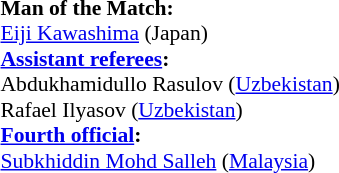<table width=50% style="font-size: 90%">
<tr>
<td><br><strong>Man of the Match:</strong>
<br><a href='#'>Eiji Kawashima</a> (Japan)<br><strong><a href='#'>Assistant referees</a>:</strong>
<br>Abdukhamidullo Rasulov (<a href='#'>Uzbekistan</a>)
<br>Rafael Ilyasov (<a href='#'>Uzbekistan</a>)
<br><strong><a href='#'>Fourth official</a>:</strong>
<br><a href='#'>Subkhiddin Mohd Salleh</a> (<a href='#'>Malaysia</a>)</td>
</tr>
</table>
